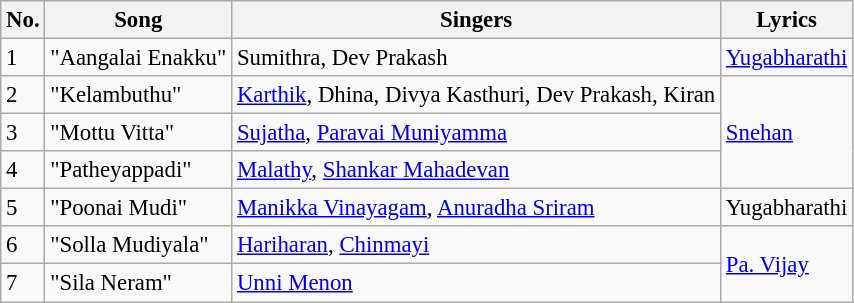<table class="wikitable" style="font-size:95%;">
<tr>
<th>No.</th>
<th>Song</th>
<th>Singers</th>
<th>Lyrics</th>
</tr>
<tr>
<td>1</td>
<td>"Aangalai Enakku"</td>
<td>Sumithra, Dev Prakash</td>
<td><a href='#'>Yugabharathi</a></td>
</tr>
<tr>
<td>2</td>
<td>"Kelambuthu"</td>
<td><a href='#'>Karthik</a>, Dhina, Divya Kasthuri, Dev Prakash, Kiran</td>
<td rowspan=3><a href='#'>Snehan</a></td>
</tr>
<tr>
<td>3</td>
<td>"Mottu Vitta"</td>
<td><a href='#'>Sujatha</a>, <a href='#'>Paravai Muniyamma</a></td>
</tr>
<tr>
<td>4</td>
<td>"Patheyappadi"</td>
<td><a href='#'>Malathy</a>, <a href='#'>Shankar Mahadevan</a></td>
</tr>
<tr>
<td>5</td>
<td>"Poonai Mudi"</td>
<td><a href='#'>Manikka Vinayagam</a>, <a href='#'>Anuradha Sriram</a></td>
<td>Yugabharathi</td>
</tr>
<tr>
<td>6</td>
<td>"Solla Mudiyala"</td>
<td><a href='#'>Hariharan</a>, <a href='#'>Chinmayi</a></td>
<td rowspan=2><a href='#'>Pa. Vijay</a></td>
</tr>
<tr>
<td>7</td>
<td>"Sila Neram"</td>
<td><a href='#'>Unni Menon</a></td>
</tr>
</table>
